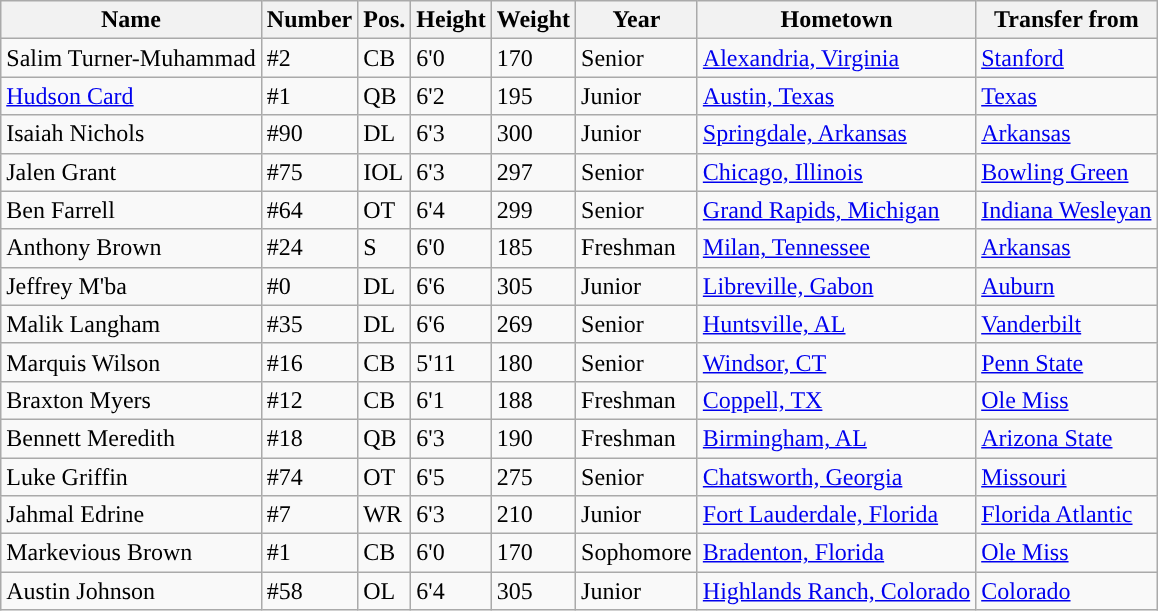<table class="wikitable sortable">
<tr>
<th style="text-align:center; ">Name</th>
<th style="text-align:center; ">Number</th>
<th style="text-align:center; ">Pos.</th>
<th style="text-align:center; ">Height</th>
<th style="text-align:center; ">Weight</th>
<th style="text-align:center; ">Year</th>
<th style="text-align:center; ">Hometown</th>
<th style="text-align:center; ">Transfer from</th>
</tr>
<tr>
<td>Salim Turner-Muhammad</td>
<td>#2</td>
<td>CB</td>
<td>6'0</td>
<td>170</td>
<td>Senior</td>
<td><a href='#'>Alexandria, Virginia</a></td>
<td><a href='#'>Stanford</a></td>
</tr>
<tr>
<td><a href='#'>Hudson Card</a></td>
<td>#1</td>
<td>QB</td>
<td>6'2</td>
<td>195</td>
<td>Junior</td>
<td><a href='#'>Austin, Texas</a></td>
<td><a href='#'>Texas</a></td>
</tr>
<tr>
<td>Isaiah Nichols</td>
<td>#90</td>
<td>DL</td>
<td>6'3</td>
<td>300</td>
<td>Junior</td>
<td><a href='#'>Springdale, Arkansas</a></td>
<td><a href='#'>Arkansas</a></td>
</tr>
<tr>
<td>Jalen Grant</td>
<td>#75</td>
<td>IOL</td>
<td>6'3</td>
<td>297</td>
<td>Senior</td>
<td><a href='#'>Chicago, Illinois</a></td>
<td><a href='#'>Bowling Green</a></td>
</tr>
<tr>
<td>Ben Farrell</td>
<td>#64</td>
<td>OT</td>
<td>6'4</td>
<td>299</td>
<td>Senior</td>
<td><a href='#'>Grand Rapids, Michigan</a></td>
<td><a href='#'>Indiana Wesleyan</a></td>
</tr>
<tr>
<td>Anthony Brown</td>
<td>#24</td>
<td>S</td>
<td>6'0</td>
<td>185</td>
<td>Freshman</td>
<td><a href='#'>Milan, Tennessee</a></td>
<td><a href='#'>Arkansas</a></td>
</tr>
<tr>
<td>Jeffrey M'ba</td>
<td>#0</td>
<td>DL</td>
<td>6'6</td>
<td>305</td>
<td>Junior</td>
<td><a href='#'>Libreville, Gabon</a></td>
<td><a href='#'>Auburn</a></td>
</tr>
<tr>
<td>Malik Langham</td>
<td>#35</td>
<td>DL</td>
<td>6'6</td>
<td>269</td>
<td>Senior</td>
<td><a href='#'>Huntsville, AL</a></td>
<td><a href='#'>Vanderbilt</a></td>
</tr>
<tr>
<td>Marquis Wilson</td>
<td>#16</td>
<td>CB</td>
<td>5'11</td>
<td>180</td>
<td>Senior</td>
<td><a href='#'>Windsor, CT</a></td>
<td><a href='#'>Penn State</a></td>
</tr>
<tr>
<td>Braxton Myers</td>
<td>#12</td>
<td>CB</td>
<td>6'1</td>
<td>188</td>
<td>Freshman</td>
<td><a href='#'>Coppell, TX</a></td>
<td><a href='#'>Ole Miss</a></td>
</tr>
<tr>
<td>Bennett Meredith</td>
<td>#18</td>
<td>QB</td>
<td>6'3</td>
<td>190</td>
<td>Freshman</td>
<td><a href='#'>Birmingham, AL</a></td>
<td><a href='#'>Arizona State</a></td>
</tr>
<tr>
<td>Luke Griffin</td>
<td>#74</td>
<td>OT</td>
<td>6'5</td>
<td>275</td>
<td>Senior</td>
<td><a href='#'>Chatsworth, Georgia</a></td>
<td><a href='#'>Missouri</a></td>
</tr>
<tr>
<td>Jahmal Edrine</td>
<td>#7</td>
<td>WR</td>
<td>6'3</td>
<td>210</td>
<td>Junior</td>
<td><a href='#'>Fort Lauderdale, Florida</a></td>
<td><a href='#'>Florida Atlantic</a></td>
</tr>
<tr>
<td>Markevious Brown</td>
<td>#1</td>
<td>CB</td>
<td>6'0</td>
<td>170</td>
<td>Sophomore</td>
<td><a href='#'>Bradenton, Florida</a></td>
<td><a href='#'>Ole Miss</a></td>
</tr>
<tr>
<td>Austin Johnson</td>
<td>#58</td>
<td>OL</td>
<td>6'4</td>
<td>305</td>
<td>Junior</td>
<td><a href='#'>Highlands Ranch, Colorado</a></td>
<td><a href='#'>Colorado</a></td>
</tr>
</table>
